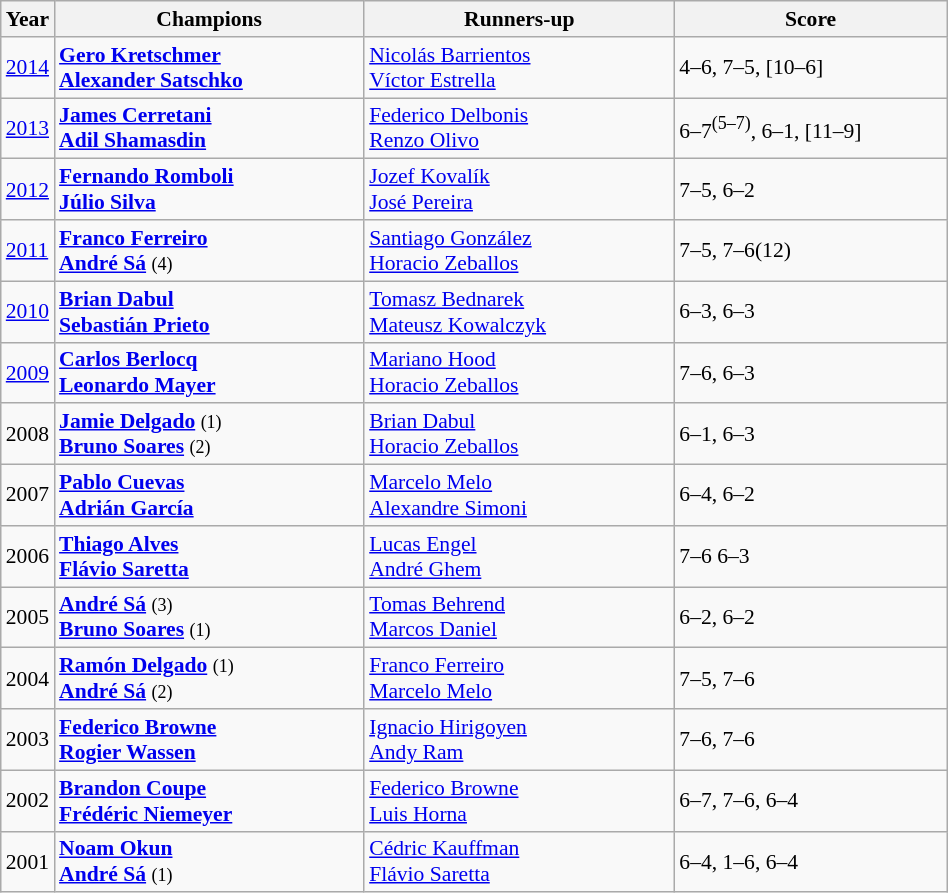<table class="wikitable" style="font-size:90%">
<tr>
<th>Year</th>
<th width="200">Champions</th>
<th width="200">Runners-up</th>
<th width="175">Score</th>
</tr>
<tr>
<td><a href='#'>2014</a></td>
<td> <strong><a href='#'>Gero Kretschmer</a></strong><br> <strong><a href='#'>Alexander Satschko</a></strong></td>
<td> <a href='#'>Nicolás Barrientos</a><br> <a href='#'>Víctor Estrella</a></td>
<td>4–6, 7–5, [10–6]</td>
</tr>
<tr>
<td><a href='#'>2013</a></td>
<td> <strong><a href='#'>James Cerretani</a></strong><br> <strong><a href='#'>Adil Shamasdin</a></strong></td>
<td> <a href='#'>Federico Delbonis</a><br> <a href='#'>Renzo Olivo</a></td>
<td>6–7<sup>(5–7)</sup>, 6–1, [11–9]</td>
</tr>
<tr>
<td><a href='#'>2012</a></td>
<td> <strong><a href='#'>Fernando Romboli</a></strong><br> <strong><a href='#'>Júlio Silva</a></strong></td>
<td> <a href='#'>Jozef Kovalík</a><br> <a href='#'>José Pereira</a></td>
<td>7–5, 6–2</td>
</tr>
<tr>
<td><a href='#'>2011</a></td>
<td> <strong><a href='#'>Franco Ferreiro</a></strong><br> <strong><a href='#'>André Sá</a></strong> <small>(4)</small></td>
<td> <a href='#'>Santiago González</a><br> <a href='#'>Horacio Zeballos</a></td>
<td>7–5, 7–6(12)</td>
</tr>
<tr>
<td><a href='#'>2010</a></td>
<td> <strong><a href='#'>Brian Dabul</a></strong><br> <strong><a href='#'>Sebastián Prieto</a></strong></td>
<td> <a href='#'>Tomasz Bednarek</a> <br> <a href='#'>Mateusz Kowalczyk</a></td>
<td>6–3, 6–3</td>
</tr>
<tr>
<td><a href='#'>2009</a></td>
<td> <strong><a href='#'>Carlos Berlocq</a></strong> <br>  <strong><a href='#'>Leonardo Mayer</a></strong></td>
<td> <a href='#'>Mariano Hood</a> <br>  <a href='#'>Horacio Zeballos</a></td>
<td>7–6, 6–3</td>
</tr>
<tr>
<td>2008</td>
<td> <strong><a href='#'>Jamie Delgado</a></strong> <small>(1)</small><br>  <strong><a href='#'>Bruno Soares</a></strong> <small>(2)</small></td>
<td> <a href='#'>Brian Dabul</a> <br>  <a href='#'>Horacio Zeballos</a></td>
<td>6–1, 6–3</td>
</tr>
<tr>
<td>2007</td>
<td> <strong><a href='#'>Pablo Cuevas</a></strong> <br>  <strong><a href='#'>Adrián García</a></strong></td>
<td> <a href='#'>Marcelo Melo</a> <br>  <a href='#'>Alexandre Simoni</a></td>
<td>6–4, 6–2</td>
</tr>
<tr>
<td>2006</td>
<td> <strong><a href='#'>Thiago Alves</a></strong> <br>  <strong><a href='#'>Flávio Saretta</a></strong></td>
<td> <a href='#'>Lucas Engel</a> <br>  <a href='#'>André Ghem</a></td>
<td>7–6 6–3</td>
</tr>
<tr>
<td>2005</td>
<td> <strong><a href='#'>André Sá</a></strong> <small>(3)</small><br>  <strong><a href='#'>Bruno Soares</a></strong> <small>(1)</small></td>
<td> <a href='#'>Tomas Behrend</a> <br>  <a href='#'>Marcos Daniel</a></td>
<td>6–2, 6–2</td>
</tr>
<tr>
<td>2004</td>
<td> <strong><a href='#'>Ramón Delgado</a></strong> <small>(1)</small><br>  <strong><a href='#'>André Sá</a></strong> <small>(2)</small></td>
<td> <a href='#'>Franco Ferreiro</a> <br>  <a href='#'>Marcelo Melo</a></td>
<td>7–5, 7–6</td>
</tr>
<tr>
<td>2003</td>
<td> <strong><a href='#'>Federico Browne</a></strong> <br>  <strong><a href='#'>Rogier Wassen</a></strong></td>
<td> <a href='#'>Ignacio Hirigoyen</a> <br>  <a href='#'>Andy Ram</a></td>
<td>7–6, 7–6</td>
</tr>
<tr>
<td>2002</td>
<td> <strong><a href='#'>Brandon Coupe</a></strong> <br>  <strong><a href='#'>Frédéric Niemeyer</a></strong></td>
<td> <a href='#'>Federico Browne</a> <br>  <a href='#'>Luis Horna</a></td>
<td>6–7, 7–6, 6–4</td>
</tr>
<tr>
<td>2001</td>
<td> <strong><a href='#'>Noam Okun</a></strong> <br>  <strong><a href='#'>André Sá</a></strong> <small>(1)</small></td>
<td> <a href='#'>Cédric Kauffman</a> <br>  <a href='#'>Flávio Saretta</a></td>
<td>6–4, 1–6, 6–4</td>
</tr>
</table>
